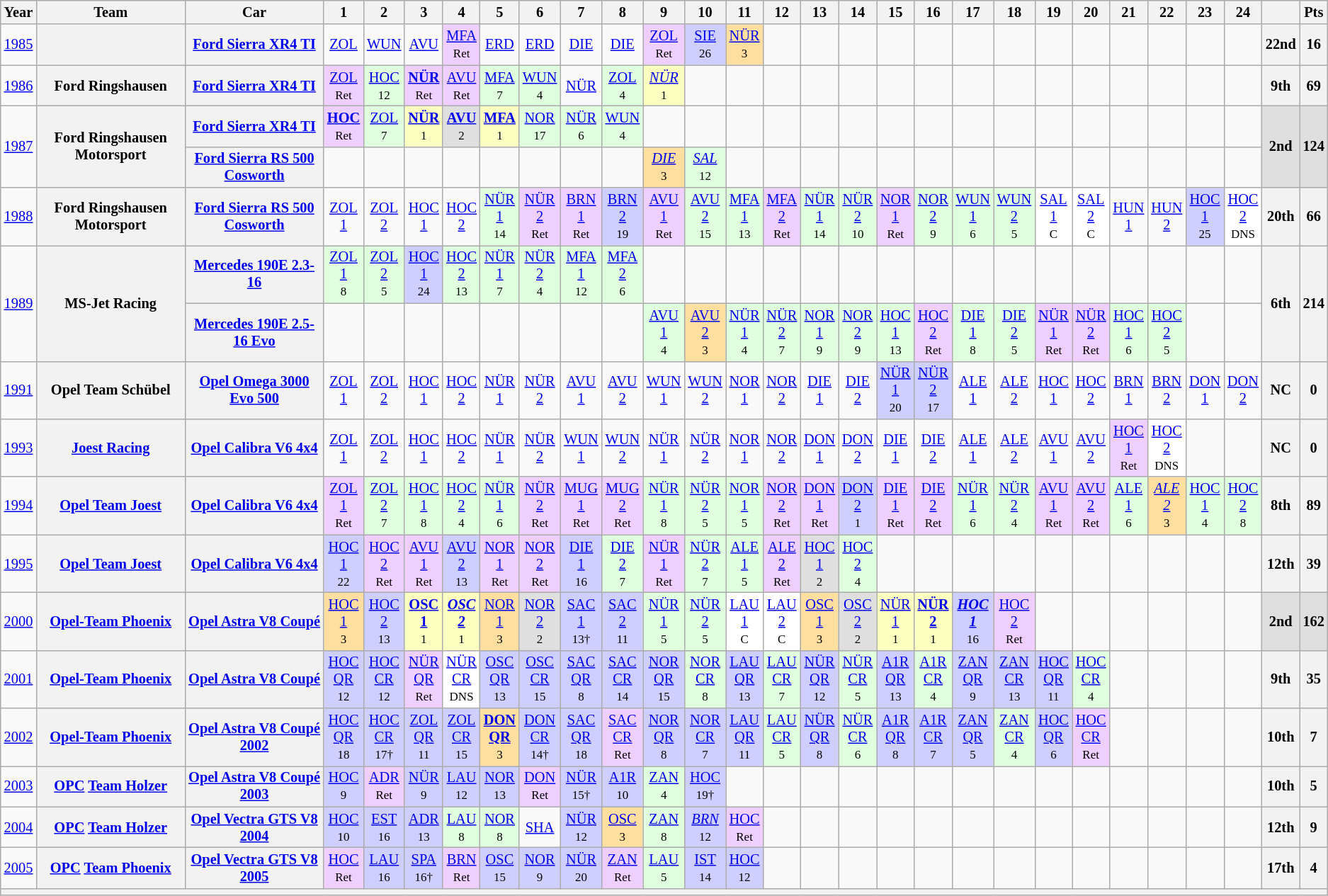<table class="wikitable" border="1" style="text-align:center; font-size:85%;">
<tr>
<th>Year</th>
<th>Team</th>
<th>Car</th>
<th>1</th>
<th>2</th>
<th>3</th>
<th>4</th>
<th>5</th>
<th>6</th>
<th>7</th>
<th>8</th>
<th>9</th>
<th>10</th>
<th>11</th>
<th>12</th>
<th>13</th>
<th>14</th>
<th>15</th>
<th>16</th>
<th>17</th>
<th>18</th>
<th>19</th>
<th>20</th>
<th>21</th>
<th>22</th>
<th>23</th>
<th>24</th>
<th></th>
<th>Pts</th>
</tr>
<tr>
<td><a href='#'>1985</a></td>
<th></th>
<th><a href='#'>Ford Sierra XR4 TI</a></th>
<td><a href='#'>ZOL</a></td>
<td><a href='#'>WUN</a></td>
<td><a href='#'>AVU</a></td>
<td style="background:#EFCFFF;"><a href='#'>MFA</a><br><small>Ret</small></td>
<td><a href='#'>ERD</a></td>
<td><a href='#'>ERD</a></td>
<td><a href='#'>DIE</a></td>
<td><a href='#'>DIE</a></td>
<td style="background:#EFCFFF;"><a href='#'>ZOL</a><br><small>Ret</small></td>
<td style="background:#CFCFFF;"><a href='#'>SIE</a><br><small>26</small></td>
<td style="background:#FFDF9F;"><a href='#'>NÜR</a><br><small>3</small></td>
<td></td>
<td></td>
<td></td>
<td></td>
<td></td>
<td></td>
<td></td>
<td></td>
<td></td>
<td></td>
<td></td>
<td></td>
<td></td>
<th>22nd</th>
<th>16</th>
</tr>
<tr>
<td><a href='#'>1986</a></td>
<th>Ford Ringshausen</th>
<th><a href='#'>Ford Sierra XR4 TI</a></th>
<td style="background:#EFCFFF;"><a href='#'>ZOL</a><br><small>Ret</small></td>
<td style="background:#DFFFDF;"><a href='#'>HOC</a><br><small>12</small></td>
<td style="background:#EFCFFF;"><strong><a href='#'>NÜR</a></strong><br><small>Ret</small></td>
<td style="background:#EFCFFF;"><a href='#'>AVU</a><br><small>Ret</small></td>
<td style="background:#DFFFDF;"><a href='#'>MFA</a><br><small>7</small></td>
<td style="background:#DFFFDF;"><a href='#'>WUN</a><br><small>4</small></td>
<td><a href='#'>NÜR</a></td>
<td style="background:#DFFFDF;"><a href='#'>ZOL</a><br><small>4</small></td>
<td style="background:#FBFFBF;"><em><a href='#'>NÜR</a></em><br><small>1</small></td>
<td></td>
<td></td>
<td></td>
<td></td>
<td></td>
<td></td>
<td></td>
<td></td>
<td></td>
<td></td>
<td></td>
<td></td>
<td></td>
<td></td>
<td></td>
<th>9th</th>
<th>69</th>
</tr>
<tr>
<td rowspan=2><a href='#'>1987</a></td>
<th rowspan=2>Ford Ringshausen Motorsport</th>
<th><a href='#'>Ford Sierra XR4 TI</a></th>
<td style="background:#EFCFFF;"><strong><a href='#'>HOC</a></strong><br><small>Ret</small></td>
<td style="background:#DFFFDF;"><a href='#'>ZOL</a><br><small>7</small></td>
<td style="background:#FBFFBF;"><strong><a href='#'>NÜR</a></strong><br><small>1</small></td>
<td style="background:#DFDFDF;"><strong><a href='#'>AVU</a></strong><br><small>2</small></td>
<td style="background:#FBFFBF;"><strong><a href='#'>MFA</a></strong><br><small>1</small></td>
<td style="background:#DFFFDF;"><a href='#'>NOR</a><br><small>17</small></td>
<td style="background:#DFFFDF;"><a href='#'>NÜR</a><br><small>6</small></td>
<td style="background:#DFFFDF;"><a href='#'>WUN</a><br><small>4</small></td>
<td></td>
<td></td>
<td></td>
<td></td>
<td></td>
<td></td>
<td></td>
<td></td>
<td></td>
<td></td>
<td></td>
<td></td>
<td></td>
<td></td>
<td></td>
<td></td>
<th rowspan=2 style="background:#DFDFDF;">2nd</th>
<th rowspan=2 style="background:#DFDFDF;">124</th>
</tr>
<tr>
<th><a href='#'>Ford Sierra RS 500 Cosworth</a></th>
<td></td>
<td></td>
<td></td>
<td></td>
<td></td>
<td></td>
<td></td>
<td></td>
<td style="background:#FFDF9F;"><em><a href='#'>DIE</a></em><br><small>3</small></td>
<td style="background:#DFFFDF;"><em><a href='#'>SAL</a></em><br><small>12</small></td>
<td></td>
<td></td>
<td></td>
<td></td>
<td></td>
<td></td>
<td></td>
<td></td>
<td></td>
<td></td>
<td></td>
<td></td>
<td></td>
<td></td>
</tr>
<tr>
<td><a href='#'>1988</a></td>
<th>Ford Ringshausen Motorsport</th>
<th><a href='#'>Ford Sierra RS 500 Cosworth</a></th>
<td><a href='#'>ZOL<br>1</a></td>
<td><a href='#'>ZOL<br>2</a></td>
<td><a href='#'>HOC<br>1</a></td>
<td><a href='#'>HOC<br>2</a></td>
<td style="background:#DFFFDF;"><a href='#'>NÜR<br>1</a><br><small>14</small></td>
<td style="background:#EFCFFF;"><a href='#'>NÜR<br>2</a><br><small>Ret</small></td>
<td style="background:#EFCFFF;"><a href='#'>BRN<br>1</a><br><small>Ret</small></td>
<td style="background:#CFCFFF;"><a href='#'>BRN<br>2</a><br><small>19</small></td>
<td style="background:#EFCFFF;"><a href='#'>AVU<br>1</a><br><small>Ret</small></td>
<td style="background:#DFFFDF;"><a href='#'>AVU<br>2</a><br><small>15</small></td>
<td style="background:#DFFFDF;"><a href='#'>MFA<br>1</a><br><small>13</small></td>
<td style="background:#EFCFFF;"><a href='#'>MFA<br>2</a><br><small>Ret</small></td>
<td style="background:#DFFFDF;"><a href='#'>NÜR<br>1</a><br><small>14</small></td>
<td style="background:#DFFFDF;"><a href='#'>NÜR<br>2</a><br><small>10</small></td>
<td style="background:#EFCFFF;"><a href='#'>NOR<br>1</a><br><small>Ret</small></td>
<td style="background:#DFFFDF;"><a href='#'>NOR<br>2</a><br><small>9</small></td>
<td style="background:#DFFFDF;"><a href='#'>WUN<br>1</a><br><small>6</small></td>
<td style="background:#DFFFDF;"><a href='#'>WUN<br>2</a><br><small>5</small></td>
<td style="background:#FFFFFF;"><a href='#'>SAL<br>1</a><br><small>C</small></td>
<td style="background:#FFFFFF;"><a href='#'>SAL<br>2</a><br><small>C</small></td>
<td><a href='#'>HUN<br>1</a></td>
<td><a href='#'>HUN<br>2</a></td>
<td style="background:#CFCFFF;"><a href='#'>HOC<br>1</a><br><small>25</small></td>
<td style="background:#FFFFFF;"><a href='#'>HOC<br>2</a><br><small>DNS</small></td>
<th>20th</th>
<th>66</th>
</tr>
<tr>
<td rowspan=2><a href='#'>1989</a></td>
<th rowspan=2>MS-Jet Racing</th>
<th><a href='#'>Mercedes 190E 2.3-16</a></th>
<td style="background:#DFFFDF;"><a href='#'>ZOL<br>1</a><br><small>8</small></td>
<td style="background:#DFFFDF;"><a href='#'>ZOL<br>2</a><br><small>5</small></td>
<td style="background:#CFCFFF;"><a href='#'>HOC<br>1</a><br><small>24</small></td>
<td style="background:#DFFFDF;"><a href='#'>HOC<br>2</a><br><small>13</small></td>
<td style="background:#DFFFDF;"><a href='#'>NÜR<br>1</a><br><small>7</small></td>
<td style="background:#DFFFDF;"><a href='#'>NÜR<br>2</a><br><small>4</small></td>
<td style="background:#DFFFDF;"><a href='#'>MFA<br>1</a><br><small>12</small></td>
<td style="background:#DFFFDF;"><a href='#'>MFA<br>2</a><br><small>6</small></td>
<td></td>
<td></td>
<td></td>
<td></td>
<td></td>
<td></td>
<td></td>
<td></td>
<td></td>
<td></td>
<td></td>
<td></td>
<td></td>
<td></td>
<td></td>
<td></td>
<th rowspan=2>6th</th>
<th rowspan=2>214</th>
</tr>
<tr>
<th><a href='#'>Mercedes 190E 2.5-16 Evo</a></th>
<td></td>
<td></td>
<td></td>
<td></td>
<td></td>
<td></td>
<td></td>
<td></td>
<td style="background:#DFFFDF;"><a href='#'>AVU<br>1</a><br><small>4</small></td>
<td style="background:#FFDF9F;"><a href='#'>AVU<br>2</a><br><small>3</small></td>
<td style="background:#DFFFDF;"><a href='#'>NÜR<br>1</a><br><small>4</small></td>
<td style="background:#DFFFDF;"><a href='#'>NÜR<br>2</a><br><small>7</small></td>
<td style="background:#DFFFDF;"><a href='#'>NOR<br>1</a><br><small>9</small></td>
<td style="background:#DFFFDF;"><a href='#'>NOR<br>2</a><br><small>9</small></td>
<td style="background:#DFFFDF;"><a href='#'>HOC<br>1</a><br><small>13</small></td>
<td style="background:#EFCFFF;"><a href='#'>HOC<br>2</a><br><small>Ret</small></td>
<td style="background:#DFFFDF;"><a href='#'>DIE<br>1</a><br><small>8</small></td>
<td style="background:#DFFFDF;"><a href='#'>DIE<br>2</a><br><small>5</small></td>
<td style="background:#EFCFFF;"><a href='#'>NÜR<br>1</a><br><small>Ret</small></td>
<td style="background:#EFCFFF;"><a href='#'>NÜR<br>2</a><br><small>Ret</small></td>
<td style="background:#DFFFDF;"><a href='#'>HOC<br>1</a><br><small>6</small></td>
<td style="background:#DFFFDF;"><a href='#'>HOC<br>2</a><br><small>5</small></td>
<td></td>
<td></td>
</tr>
<tr>
<td><a href='#'>1991</a></td>
<th>Opel Team Schübel</th>
<th><a href='#'>Opel Omega 3000 Evo 500</a></th>
<td><a href='#'>ZOL<br>1</a></td>
<td><a href='#'>ZOL<br>2</a></td>
<td><a href='#'>HOC<br>1</a></td>
<td><a href='#'>HOC<br>2</a></td>
<td><a href='#'>NÜR<br>1</a></td>
<td><a href='#'>NÜR<br>2</a></td>
<td><a href='#'>AVU<br>1</a></td>
<td><a href='#'>AVU<br>2</a></td>
<td><a href='#'>WUN<br>1</a></td>
<td><a href='#'>WUN<br>2</a></td>
<td><a href='#'>NOR<br>1</a></td>
<td><a href='#'>NOR<br>2</a></td>
<td><a href='#'>DIE<br>1</a></td>
<td><a href='#'>DIE<br>2</a></td>
<td style="background:#CFCFFF;"><a href='#'>NÜR<br>1</a><br><small>20</small></td>
<td style="background:#CFCFFF;"><a href='#'>NÜR<br>2</a><br><small>17</small></td>
<td><a href='#'>ALE<br>1</a></td>
<td><a href='#'>ALE<br>2</a></td>
<td><a href='#'>HOC<br>1</a></td>
<td><a href='#'>HOC<br>2</a></td>
<td><a href='#'>BRN<br>1</a></td>
<td><a href='#'>BRN<br>2</a></td>
<td><a href='#'>DON<br>1</a></td>
<td><a href='#'>DON<br>2</a></td>
<th>NC</th>
<th>0</th>
</tr>
<tr>
<td><a href='#'>1993</a></td>
<th><a href='#'>Joest Racing</a></th>
<th><a href='#'>Opel Calibra V6 4x4</a></th>
<td><a href='#'>ZOL<br>1</a></td>
<td><a href='#'>ZOL<br>2</a></td>
<td><a href='#'>HOC<br>1</a></td>
<td><a href='#'>HOC<br>2</a></td>
<td><a href='#'>NÜR<br>1</a></td>
<td><a href='#'>NÜR<br>2</a></td>
<td><a href='#'>WUN<br>1</a></td>
<td><a href='#'>WUN<br>2</a></td>
<td><a href='#'>NÜR<br>1</a></td>
<td><a href='#'>NÜR<br>2</a></td>
<td><a href='#'>NOR<br>1</a></td>
<td><a href='#'>NOR<br>2</a></td>
<td><a href='#'>DON<br>1</a></td>
<td><a href='#'>DON<br>2</a></td>
<td><a href='#'>DIE<br>1</a></td>
<td><a href='#'>DIE<br>2</a></td>
<td><a href='#'>ALE<br>1</a></td>
<td><a href='#'>ALE<br>2</a></td>
<td><a href='#'>AVU<br>1</a></td>
<td><a href='#'>AVU<br>2</a></td>
<td style="background:#EFCFFF;"><a href='#'>HOC<br>1</a><br><small>Ret</small></td>
<td style="background:#FFFFFF;"><a href='#'>HOC<br>2</a><br><small>DNS</small></td>
<td></td>
<td></td>
<th>NC</th>
<th>0</th>
</tr>
<tr>
<td><a href='#'>1994</a></td>
<th><a href='#'>Opel Team Joest</a></th>
<th><a href='#'>Opel Calibra V6 4x4</a></th>
<td style="background:#EFCFFF;"><a href='#'>ZOL<br>1</a><br><small>Ret</small></td>
<td style="background:#DFFFDF;"><a href='#'>ZOL<br>2</a><br><small>7</small></td>
<td style="background:#DFFFDF;"><a href='#'>HOC<br>1</a><br><small>8</small></td>
<td style="background:#DFFFDF;"><a href='#'>HOC<br>2</a><br><small>4</small></td>
<td style="background:#DFFFDF;"><a href='#'>NÜR<br>1</a><br><small>6</small></td>
<td style="background:#EFCFFF;"><a href='#'>NÜR<br>2</a><br><small>Ret</small></td>
<td style="background:#EFCFFF;"><a href='#'>MUG<br>1</a><br><small>Ret</small></td>
<td style="background:#EFCFFF;"><a href='#'>MUG<br>2</a><br><small>Ret</small></td>
<td style="background:#DFFFDF;"><a href='#'>NÜR<br>1</a><br><small>8</small></td>
<td style="background:#DFFFDF;"><a href='#'>NÜR<br>2</a><br><small>5</small></td>
<td style="background:#DFFFDF;"><a href='#'>NOR<br>1</a><br><small>5</small></td>
<td style="background:#EFCFFF;"><a href='#'>NOR<br>2</a><br><small>Ret</small></td>
<td style="background:#EFCFFF;"><a href='#'>DON<br>1</a><br><small>Ret</small></td>
<td style="background:#CFCFFF;"><a href='#'>DON<br>2</a><br><small>1</small></td>
<td style="background:#EFCFFF;"><a href='#'>DIE<br>1</a><br><small>Ret</small></td>
<td style="background:#EFCFFF;"><a href='#'>DIE<br>2</a><br><small>Ret</small></td>
<td style="background:#DFFFDF;"><a href='#'>NÜR<br>1</a><br><small>6</small></td>
<td style="background:#DFFFDF;"><a href='#'>NÜR<br>2</a><br><small>4</small></td>
<td style="background:#EFCFFF;"><a href='#'>AVU<br>1</a><br><small>Ret</small></td>
<td style="background:#EFCFFF;"><a href='#'>AVU<br>2</a><br><small>Ret</small></td>
<td style="background:#DFFFDF;"><a href='#'>ALE<br>1</a><br><small>6</small></td>
<td style="background:#FFDF9F;"><em><a href='#'>ALE<br>2</a></em><br><small>3</small></td>
<td style="background:#DFFFDF;"><a href='#'>HOC<br>1</a><br><small>4</small></td>
<td style="background:#DFFFDF;"><a href='#'>HOC<br>2</a><br><small>8</small></td>
<th>8th</th>
<th>89</th>
</tr>
<tr>
<td><a href='#'>1995</a></td>
<th><a href='#'>Opel Team Joest</a></th>
<th><a href='#'>Opel Calibra V6 4x4</a></th>
<td style="background:#CFCFFF;"><a href='#'>HOC<br>1</a><br><small>22</small></td>
<td style="background:#EFCFFF;"><a href='#'>HOC<br>2</a><br><small>Ret</small></td>
<td style="background:#EFCFFF;"><a href='#'>AVU<br>1</a><br><small>Ret</small></td>
<td style="background:#CFCFFF;"><a href='#'>AVU<br>2</a><br><small>13</small></td>
<td style="background:#EFCFFF;"><a href='#'>NOR<br>1</a><br><small>Ret</small></td>
<td style="background:#EFCFFF;"><a href='#'>NOR<br>2</a><br><small>Ret</small></td>
<td style="background:#CFCFFF;"><a href='#'>DIE<br>1</a><br><small>16</small></td>
<td style="background:#DFFFDF;"><a href='#'>DIE<br>2</a><br><small>7</small></td>
<td style="background:#EFCFFF;"><a href='#'>NÜR<br>1</a><br><small>Ret</small></td>
<td style="background:#DFFFDF;"><a href='#'>NÜR<br>2</a><br><small>7</small></td>
<td style="background:#DFFFDF;"><a href='#'>ALE<br>1</a><br><small>5</small></td>
<td style="background:#EFCFFF;"><a href='#'>ALE<br>2</a><br><small>Ret</small></td>
<td style="background:#DFDFDF;"><a href='#'>HOC<br>1</a><br><small>2</small></td>
<td style="background:#DFFFDF;"><a href='#'>HOC<br>2</a><br><small>4</small></td>
<td></td>
<td></td>
<td></td>
<td></td>
<td></td>
<td></td>
<td></td>
<td></td>
<td></td>
<td></td>
<th>12th</th>
<th>39</th>
</tr>
<tr>
<td><a href='#'>2000</a></td>
<th><a href='#'>Opel-Team Phoenix</a></th>
<th><a href='#'>Opel Astra V8 Coupé</a></th>
<td style="background:#FFDF9F;"><a href='#'>HOC<br>1</a><br><small>3</small></td>
<td style="background:#CFCFFF;"><a href='#'>HOC<br>2</a><br><small>13</small></td>
<td style="background:#FBFFBF;"><strong><a href='#'>OSC<br>1</a></strong><br><small>1</small></td>
<td style="background:#FBFFBF;"><strong><em><a href='#'>OSC<br>2</a></em></strong><br><small>1</small></td>
<td style="background:#FFDF9F;"><a href='#'>NOR<br>1</a><br><small>3</small></td>
<td style="background:#DFDFDF;"><a href='#'>NOR<br>2</a><br><small>2</small></td>
<td style="background:#CFCFFF;"><a href='#'>SAC<br>1</a><br><small>13†</small></td>
<td style="background:#CFCFFF;"><a href='#'>SAC<br>2</a><br><small>11</small></td>
<td style="background:#DFFFDF;"><a href='#'>NÜR<br>1</a><br><small>5</small></td>
<td style="background:#DFFFDF;"><a href='#'>NÜR<br>2</a><br><small>5</small></td>
<td style="background:#FFFFFF;"><a href='#'>LAU<br>1</a><br><small>C</small></td>
<td style="background:#FFFFFF;"><a href='#'>LAU<br>2</a><br><small>C</small></td>
<td style="background:#FFDF9F;"><a href='#'>OSC<br>1</a><br><small>3</small></td>
<td style="background:#DFDFDF;"><a href='#'>OSC<br>2</a><br><small>2</small></td>
<td style="background:#FBFFBF;"><a href='#'>NÜR<br>1</a><br><small>1</small></td>
<td style="background:#FBFFBF;"><strong><a href='#'>NÜR<br>2</a></strong><br><small>1</small></td>
<td style="background:#CFCFFF;"><strong><em><a href='#'>HOC<br>1</a></em></strong><br><small>16</small></td>
<td style="background:#EFCFFF;"><a href='#'>HOC<br>2</a><br><small>Ret</small></td>
<td></td>
<td></td>
<td></td>
<td></td>
<td></td>
<td></td>
<td style="background:#DFDFDF;"><strong>2nd</strong></td>
<td style="background:#DFDFDF;"><strong>162</strong></td>
</tr>
<tr>
<td><a href='#'>2001</a></td>
<th><a href='#'>Opel-Team Phoenix</a></th>
<th><a href='#'>Opel Astra V8 Coupé</a></th>
<td style="background:#CFCFFF;"><a href='#'>HOC<br>QR</a><br><small>12</small></td>
<td style="background:#CFCFFF;"><a href='#'>HOC<br>CR</a><br><small>12</small></td>
<td style="background:#EFCFFF;"><a href='#'>NÜR<br>QR</a><br><small>Ret</small></td>
<td style="background:#FFFFFF;"><a href='#'>NÜR<br>CR</a><br><small>DNS</small></td>
<td style="background:#CFCFFF;"><a href='#'>OSC<br>QR</a><br><small>13</small></td>
<td style="background:#CFCFFF;"><a href='#'>OSC<br>CR</a><br><small>15</small></td>
<td style="background:#CFCFFF;"><a href='#'>SAC<br>QR</a><br><small>8</small></td>
<td style="background:#CFCFFF;"><a href='#'>SAC<br>CR</a><br><small>14</small></td>
<td style="background:#CFCFFF;"><a href='#'>NOR<br>QR</a><br><small>15</small></td>
<td style="background:#DFFFDF;"><a href='#'>NOR<br>CR</a><br><small>8</small></td>
<td style="background:#CFCFFF;"><a href='#'>LAU<br>QR</a><br><small>13</small></td>
<td style="background:#DFFFDF;"><a href='#'>LAU<br>CR</a><br><small>7</small></td>
<td style="background:#CFCFFF;"><a href='#'>NÜR<br>QR</a><br><small>12</small></td>
<td style="background:#DFFFDF;"><a href='#'>NÜR<br>CR</a><br><small>5</small></td>
<td style="background:#CFCFFF;"><a href='#'>A1R<br>QR</a><br><small>13</small></td>
<td style="background:#DFFFDF;"><a href='#'>A1R<br>CR</a><br><small>4</small></td>
<td style="background:#CFCFFF;"><a href='#'>ZAN<br>QR</a><br><small>9</small></td>
<td style="background:#CFCFFF;"><a href='#'>ZAN<br>CR</a><br><small>13</small></td>
<td style="background:#CFCFFF;"><a href='#'>HOC<br>QR</a><br><small>11</small></td>
<td style="background:#DFFFDF;"><a href='#'>HOC<br>CR</a><br><small>4</small></td>
<td></td>
<td></td>
<td></td>
<td></td>
<th>9th</th>
<th>35</th>
</tr>
<tr>
<td><a href='#'>2002</a></td>
<th><a href='#'>Opel-Team Phoenix</a></th>
<th><a href='#'>Opel Astra V8 Coupé 2002</a></th>
<td style="background:#CFCFFF;"><a href='#'>HOC<br>QR</a><br><small>18</small></td>
<td style="background:#CFCFFF;"><a href='#'>HOC<br>CR</a><br><small>17†</small></td>
<td style="background:#CFCFFF;"><a href='#'>ZOL<br>QR</a><br><small>11</small></td>
<td style="background:#CFCFFF;"><a href='#'>ZOL<br>CR</a><br><small>15</small></td>
<td style="background:#FFDF9F;"><strong><a href='#'>DON<br>QR</a></strong><br><small>3</small></td>
<td style="background:#CFCFFF;"><a href='#'>DON<br>CR</a><br><small>14†</small></td>
<td style="background:#CFCFFF;"><a href='#'>SAC<br>QR</a><br><small>18</small></td>
<td style="background:#EFCFFF;"><a href='#'>SAC<br>CR</a><br><small>Ret</small></td>
<td style="background:#CFCFFF;"><a href='#'>NOR<br>QR</a><br><small>8</small></td>
<td style="background:#CFCFFF;"><a href='#'>NOR<br>CR</a><br><small>7</small></td>
<td style="background:#CFCFFF;"><a href='#'>LAU<br>QR</a><br><small>11</small></td>
<td style="background:#DFFFDF;"><a href='#'>LAU<br>CR</a><br><small>5</small></td>
<td style="background:#CFCFFF;"><a href='#'>NÜR<br>QR</a><br><small>8</small></td>
<td style="background:#DFFFDF;"><a href='#'>NÜR<br>CR</a><br><small>6</small></td>
<td style="background:#CFCFFF;"><a href='#'>A1R<br>QR</a><br><small>8</small></td>
<td style="background:#CFCFFF;"><a href='#'>A1R<br>CR</a><br><small>7</small></td>
<td style="background:#CFCFFF;"><a href='#'>ZAN<br>QR</a><br><small>5</small></td>
<td style="background:#DFFFDF;"><a href='#'>ZAN<br>CR</a><br><small>4</small></td>
<td style="background:#CFCFFF;"><a href='#'>HOC<br>QR</a><br><small>6</small></td>
<td style="background:#EFCFFF;"><a href='#'>HOC<br>CR</a><br><small>Ret</small></td>
<td></td>
<td></td>
<td></td>
<td></td>
<th>10th</th>
<th>7</th>
</tr>
<tr>
<td><a href='#'>2003</a></td>
<th><a href='#'>OPC</a> <a href='#'>Team Holzer</a></th>
<th><a href='#'>Opel Astra V8 Coupé 2003</a></th>
<td style="background:#CFCFFF;"><a href='#'>HOC</a><br><small>9</small></td>
<td style="background:#EFCFFF;"><a href='#'>ADR</a><br><small>Ret</small></td>
<td style="background:#CFCFFF;"><a href='#'>NÜR</a><br><small>9</small></td>
<td style="background:#CFCFFF;"><a href='#'>LAU</a><br><small>12</small></td>
<td style="background:#CFCFFF;"><a href='#'>NOR</a><br><small>13</small></td>
<td style="background:#EFCFFF;"><a href='#'>DON</a><br><small>Ret</small></td>
<td style="background:#CFCFFF;"><a href='#'>NÜR</a><br><small>15†</small></td>
<td style="background:#CFCFFF;"><a href='#'>A1R</a><br><small>10</small></td>
<td style="background:#DFFFDF;"><a href='#'>ZAN</a><br><small>4</small></td>
<td style="background:#CFCFFF;"><a href='#'>HOC</a><br><small>19†</small></td>
<td></td>
<td></td>
<td></td>
<td></td>
<td></td>
<td></td>
<td></td>
<td></td>
<td></td>
<td></td>
<td></td>
<td></td>
<td></td>
<td></td>
<th>10th</th>
<th>5</th>
</tr>
<tr>
<td><a href='#'>2004</a></td>
<th><a href='#'>OPC</a> <a href='#'>Team Holzer</a></th>
<th><a href='#'>Opel Vectra GTS V8 2004</a></th>
<td style="background:#CFCFFF;"><a href='#'>HOC</a><br><small>10</small></td>
<td style="background:#CFCFFF;"><a href='#'>EST</a><br><small>16</small></td>
<td style="background:#CFCFFF;"><a href='#'>ADR</a><br><small>13</small></td>
<td style="background:#DFFFDF;"><a href='#'>LAU</a><br><small>8</small></td>
<td style="background:#DFFFDF;"><a href='#'>NOR</a><br><small>8</small></td>
<td><a href='#'>SHA</a></td>
<td style="background:#CFCFFF;"><a href='#'>NÜR</a><br><small>12</small></td>
<td style="background:#FFDF9F;"><a href='#'>OSC</a><br><small>3</small></td>
<td style="background:#DFFFDF;"><a href='#'>ZAN</a><br><small>8</small></td>
<td style="background:#CFCFFF;"><em><a href='#'>BRN</a></em><br><small>12</small></td>
<td style="background:#EFCFFF;"><a href='#'>HOC</a><br><small>Ret</small></td>
<td></td>
<td></td>
<td></td>
<td></td>
<td></td>
<td></td>
<td></td>
<td></td>
<td></td>
<td></td>
<td></td>
<td></td>
<td></td>
<th>12th</th>
<th>9</th>
</tr>
<tr>
<td><a href='#'>2005</a></td>
<th><a href='#'>OPC</a> <a href='#'>Team Phoenix</a></th>
<th><a href='#'>Opel Vectra GTS V8 2005</a></th>
<td style="background:#EFCFFF;"><a href='#'>HOC</a><br><small>Ret</small></td>
<td style="background:#CFCFFF;"><a href='#'>LAU</a><br><small>16</small></td>
<td style="background:#CFCFFF;"><a href='#'>SPA</a><br><small>16†</small></td>
<td style="background:#EFCFFF;"><a href='#'>BRN</a><br><small>Ret</small></td>
<td style="background:#CFCFFF;"><a href='#'>OSC</a><br><small>15</small></td>
<td style="background:#CFCFFF;"><a href='#'>NOR</a><br><small>9</small></td>
<td style="background:#CFCFFF;"><a href='#'>NÜR</a><br><small>20</small></td>
<td style="background:#EFCFFF;"><a href='#'>ZAN</a><br><small>Ret</small></td>
<td style="background:#DFFFDF;"><a href='#'>LAU</a><br><small>5</small></td>
<td style="background:#CFCFFF;"><a href='#'>IST</a><br><small>14</small></td>
<td style="background:#CFCFFF;"><a href='#'>HOC</a><br><small>12</small></td>
<td></td>
<td></td>
<td></td>
<td></td>
<td></td>
<td></td>
<td></td>
<td></td>
<td></td>
<td></td>
<td></td>
<td></td>
<td></td>
<th>17th</th>
<th>4</th>
</tr>
<tr>
<th colspan="29"></th>
</tr>
</table>
